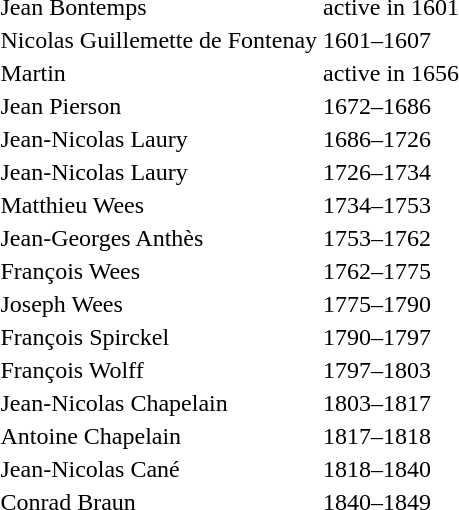<table>
<tr>
<td>Jean Bontemps</td>
<td>active in 1601</td>
</tr>
<tr>
<td>Nicolas Guillemette de Fontenay</td>
<td>1601–1607</td>
</tr>
<tr>
<td>Martin</td>
<td>active in 1656</td>
</tr>
<tr>
<td>Jean Pierson</td>
<td>1672–1686</td>
</tr>
<tr>
<td>Jean-Nicolas Laury</td>
<td>1686–1726</td>
</tr>
<tr>
<td>Jean-Nicolas Laury</td>
<td>1726–1734</td>
</tr>
<tr>
<td>Matthieu Wees</td>
<td>1734–1753</td>
</tr>
<tr>
<td>Jean-Georges Anthès</td>
<td>1753–1762</td>
</tr>
<tr>
<td>François Wees</td>
<td>1762–1775</td>
</tr>
<tr>
<td>Joseph Wees</td>
<td>1775–1790</td>
</tr>
<tr>
<td>François Spirckel</td>
<td>1790–1797</td>
</tr>
<tr>
<td>François Wolff</td>
<td>1797–1803</td>
</tr>
<tr>
<td>Jean-Nicolas Chapelain</td>
<td>1803–1817</td>
</tr>
<tr>
<td>Antoine Chapelain</td>
<td>1817–1818</td>
</tr>
<tr>
<td>Jean-Nicolas Cané</td>
<td>1818–1840</td>
</tr>
<tr>
<td>Conrad Braun</td>
<td>1840–1849</td>
</tr>
</table>
